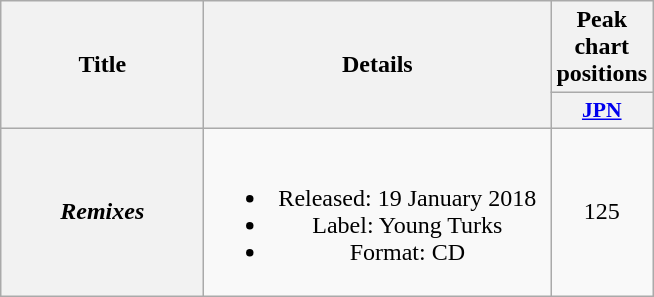<table class="wikitable plainrowheaders" style="text-align:center">
<tr>
<th scope="col" rowspan="2" style="width:8em;">Title</th>
<th scope="col" rowspan="2" style="width:14em;">Details</th>
<th scope="col" colspan="1">Peak chart positions</th>
</tr>
<tr>
<th scope="col" style="width:2.5em;font-size:90%;"><a href='#'>JPN</a><br></th>
</tr>
<tr>
<th scope="row"><em>Remixes</em></th>
<td><br><ul><li>Released: 19 January 2018</li><li>Label: Young Turks</li><li>Format: CD</li></ul></td>
<td>125</td>
</tr>
</table>
